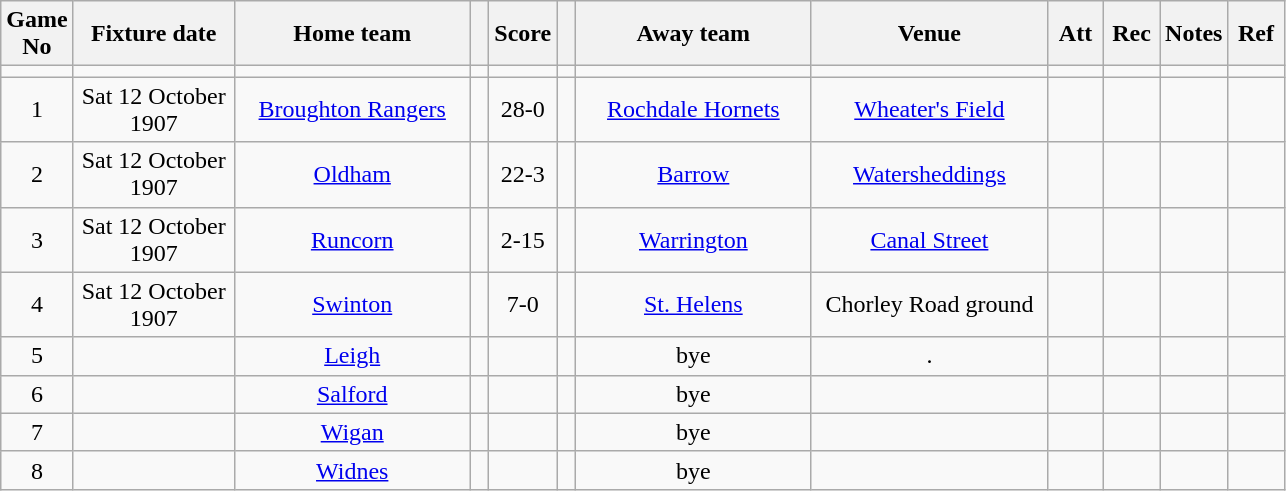<table class="wikitable" style="text-align:center;">
<tr>
<th width=20 abbr="No">Game No</th>
<th width=100 abbr="Date">Fixture date</th>
<th width=150 abbr="Home team">Home team</th>
<th width=5 abbr="space"></th>
<th width=20 abbr="Score">Score</th>
<th width=5 abbr="space"></th>
<th width=150 abbr="Away team">Away team</th>
<th width=150 abbr="Venue">Venue</th>
<th width=30 abbr="Att">Att</th>
<th width=30 abbr="Rec">Rec</th>
<th width=20 abbr="Notes">Notes</th>
<th width=30 abbr="Ref">Ref</th>
</tr>
<tr>
<td></td>
<td></td>
<td></td>
<td></td>
<td></td>
<td></td>
<td></td>
<td></td>
<td></td>
<td></td>
<td></td>
</tr>
<tr>
<td>1</td>
<td>Sat 12 October 1907</td>
<td><a href='#'>Broughton Rangers</a></td>
<td></td>
<td>28-0</td>
<td></td>
<td><a href='#'>Rochdale Hornets</a></td>
<td><a href='#'>Wheater's Field</a></td>
<td></td>
<td></td>
<td></td>
<td></td>
</tr>
<tr>
<td>2</td>
<td>Sat 12 October 1907</td>
<td><a href='#'>Oldham</a></td>
<td></td>
<td>22-3</td>
<td></td>
<td><a href='#'>Barrow</a></td>
<td><a href='#'>Watersheddings</a></td>
<td></td>
<td></td>
<td></td>
<td></td>
</tr>
<tr>
<td>3</td>
<td>Sat 12 October 1907</td>
<td><a href='#'>Runcorn</a></td>
<td></td>
<td>2-15</td>
<td></td>
<td><a href='#'>Warrington</a></td>
<td><a href='#'>Canal Street</a></td>
<td></td>
<td></td>
<td></td>
<td></td>
</tr>
<tr>
<td>4</td>
<td>Sat 12 October 1907</td>
<td><a href='#'>Swinton</a></td>
<td></td>
<td>7-0</td>
<td></td>
<td><a href='#'>St. Helens</a></td>
<td>Chorley Road ground</td>
<td></td>
<td></td>
<td></td>
<td></td>
</tr>
<tr>
<td>5</td>
<td></td>
<td><a href='#'>Leigh</a></td>
<td></td>
<td></td>
<td></td>
<td>bye</td>
<td>.</td>
<td></td>
<td></td>
<td></td>
<td></td>
</tr>
<tr>
<td>6</td>
<td></td>
<td><a href='#'>Salford</a></td>
<td></td>
<td></td>
<td></td>
<td>bye</td>
<td></td>
<td></td>
<td></td>
<td></td>
<td></td>
</tr>
<tr>
<td>7</td>
<td></td>
<td><a href='#'>Wigan</a></td>
<td></td>
<td></td>
<td></td>
<td>bye</td>
<td></td>
<td></td>
<td></td>
<td></td>
<td></td>
</tr>
<tr>
<td>8</td>
<td></td>
<td><a href='#'>Widnes</a></td>
<td></td>
<td></td>
<td></td>
<td>bye</td>
<td></td>
<td></td>
<td></td>
<td></td>
<td></td>
</tr>
</table>
